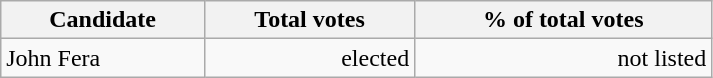<table class="wikitable" width="475">
<tr>
<th align="left">Candidate</th>
<th align="right">Total votes</th>
<th align="right">% of total votes</th>
</tr>
<tr>
<td align="left">John Fera</td>
<td align="right">elected</td>
<td align="right">not listed</td>
</tr>
</table>
